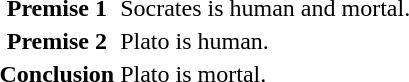<table>
<tr>
<th>Premise 1</th>
<td>Socrates is human and mortal.</td>
</tr>
<tr>
<th>Premise 2</th>
<td>Plato is human.</td>
</tr>
<tr>
<th>Conclusion</th>
<td>Plato is mortal.</td>
</tr>
</table>
